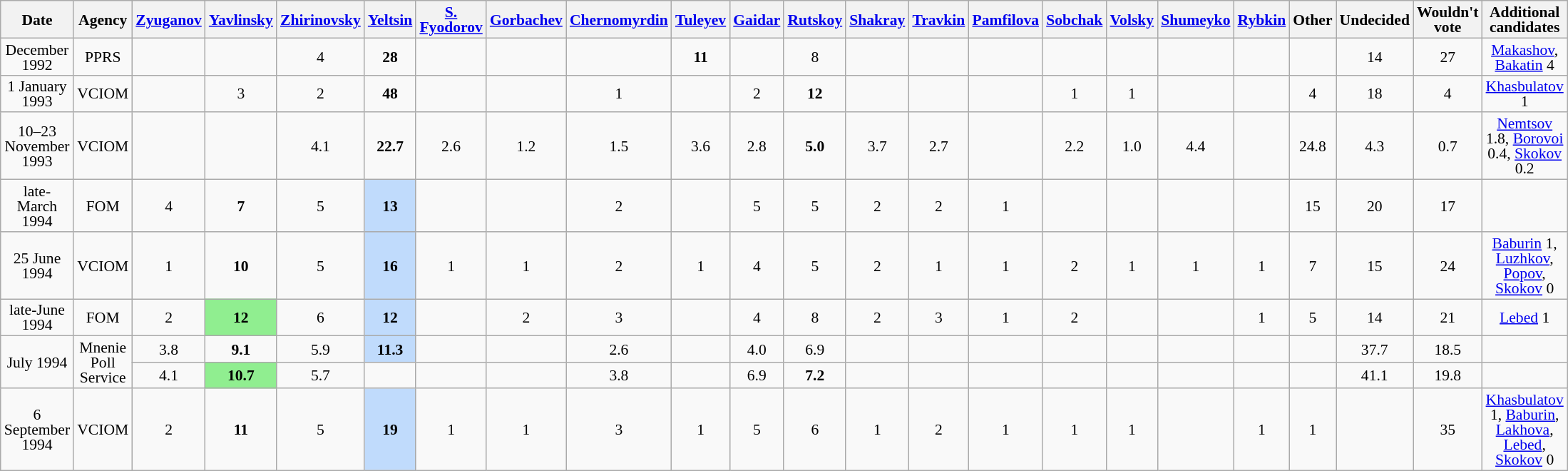<table class="wikitable" style="text-align:center;font-size:90%;line-height:14px;">
<tr>
<th>Date</th>
<th>Agency</th>
<th><a href='#'>Zyuganov</a></th>
<th><a href='#'>Yavlinsky</a></th>
<th><a href='#'>Zhirinovsky</a></th>
<th><a href='#'>Yeltsin</a></th>
<th><a href='#'>S. Fyodorov</a></th>
<th><a href='#'>Gorbachev</a></th>
<th><a href='#'>Chernomyrdin</a></th>
<th><a href='#'>Tuleyev</a></th>
<th><a href='#'>Gaidar</a></th>
<th><a href='#'>Rutskoy</a></th>
<th><a href='#'>Shakray</a></th>
<th><a href='#'>Travkin</a></th>
<th><a href='#'>Pamfilova</a></th>
<th><a href='#'>Sobchak</a></th>
<th><a href='#'>Volsky</a></th>
<th><a href='#'>Shumeyko</a></th>
<th><a href='#'>Rybkin</a></th>
<th>Other</th>
<th>Undecided</th>
<th>Wouldn't vote</th>
<th>Additional candidates</th>
</tr>
<tr>
<td>December 1992</td>
<td>PPRS</td>
<td></td>
<td></td>
<td>4</td>
<td><strong>28</strong></td>
<td></td>
<td></td>
<td></td>
<td><strong>11</strong></td>
<td></td>
<td>8</td>
<td></td>
<td></td>
<td></td>
<td></td>
<td></td>
<td></td>
<td></td>
<td></td>
<td>14</td>
<td>27</td>
<td><a href='#'>Makashov</a>, <a href='#'>Bakatin</a> 4</td>
</tr>
<tr>
<td>1 January 1993</td>
<td>VCIOM</td>
<td></td>
<td>3</td>
<td>2</td>
<td><strong>48</strong></td>
<td></td>
<td></td>
<td>1</td>
<td></td>
<td>2</td>
<td><strong>12</strong></td>
<td></td>
<td></td>
<td></td>
<td>1</td>
<td>1</td>
<td></td>
<td></td>
<td>4</td>
<td>18</td>
<td>4</td>
<td><a href='#'>Khasbulatov</a> 1</td>
</tr>
<tr>
<td>10–23 November 1993</td>
<td>VCIOM</td>
<td></td>
<td></td>
<td>4.1</td>
<td><strong>22.7</strong></td>
<td>2.6</td>
<td>1.2</td>
<td>1.5</td>
<td>3.6</td>
<td>2.8</td>
<td><strong>5.0</strong></td>
<td>3.7</td>
<td>2.7</td>
<td></td>
<td>2.2</td>
<td>1.0</td>
<td>4.4</td>
<td></td>
<td>24.8</td>
<td>4.3</td>
<td>0.7</td>
<td><a href='#'>Nemtsov</a> 1.8, <a href='#'>Borovoi</a> 0.4, <a href='#'>Skokov</a> 0.2</td>
</tr>
<tr>
<td>late-March 1994</td>
<td>FOM</td>
<td>4</td>
<td><strong>7</strong></td>
<td>5</td>
<td style="background:#C0DBFC"><strong>13</strong></td>
<td></td>
<td></td>
<td>2</td>
<td></td>
<td>5</td>
<td>5</td>
<td>2</td>
<td>2</td>
<td>1</td>
<td></td>
<td></td>
<td></td>
<td></td>
<td>15</td>
<td>20</td>
<td>17</td>
<td></td>
</tr>
<tr>
<td>25 June 1994</td>
<td>VCIOM</td>
<td>1</td>
<td><strong>10</strong></td>
<td>5</td>
<td style="background:#C0DBFC"><strong>16</strong></td>
<td>1</td>
<td>1</td>
<td>2</td>
<td>1</td>
<td>4</td>
<td>5</td>
<td>2</td>
<td>1</td>
<td>1</td>
<td>2</td>
<td>1</td>
<td>1</td>
<td>1</td>
<td>7</td>
<td>15</td>
<td>24</td>
<td><a href='#'>Baburin</a> 1, <a href='#'>Luzhkov</a>, <a href='#'>Popov</a>, <a href='#'>Skokov</a> 0</td>
</tr>
<tr>
<td>late-June 1994</td>
<td>FOM</td>
<td>2</td>
<td style="background:#90ee90"><strong>12</strong></td>
<td>6</td>
<td style="background:#C0DBFC"><strong>12</strong></td>
<td></td>
<td>2</td>
<td>3</td>
<td></td>
<td>4</td>
<td>8</td>
<td>2</td>
<td>3</td>
<td>1</td>
<td>2</td>
<td></td>
<td></td>
<td>1</td>
<td>5</td>
<td>14</td>
<td>21</td>
<td><a href='#'>Lebed</a> 1</td>
</tr>
<tr>
<td rowspan=2>July 1994</td>
<td rowspan=2>Mnenie Poll Service</td>
<td>3.8</td>
<td><strong>9.1</strong></td>
<td>5.9</td>
<td style="background:#C0DBFC"><strong>11.3</strong></td>
<td></td>
<td></td>
<td>2.6</td>
<td></td>
<td>4.0</td>
<td>6.9</td>
<td></td>
<td></td>
<td></td>
<td></td>
<td></td>
<td></td>
<td></td>
<td></td>
<td>37.7</td>
<td>18.5</td>
<td></td>
</tr>
<tr>
<td>4.1</td>
<td style="background:#90ee90"><strong>10.7</strong></td>
<td>5.7</td>
<td></td>
<td></td>
<td></td>
<td>3.8</td>
<td></td>
<td>6.9</td>
<td><strong>7.2</strong></td>
<td></td>
<td></td>
<td></td>
<td></td>
<td></td>
<td></td>
<td></td>
<td></td>
<td>41.1</td>
<td>19.8</td>
<td></td>
</tr>
<tr>
<td>6 September 1994</td>
<td>VCIOM</td>
<td>2</td>
<td><strong>11</strong></td>
<td>5</td>
<td style="background:#C0DBFC"><strong>19</strong></td>
<td>1</td>
<td>1</td>
<td>3</td>
<td>1</td>
<td>5</td>
<td>6</td>
<td>1</td>
<td>2</td>
<td>1</td>
<td>1</td>
<td>1</td>
<td></td>
<td>1</td>
<td>1</td>
<td></td>
<td>35</td>
<td><a href='#'>Khasbulatov</a> 1, <a href='#'>Baburin</a>, <a href='#'>Lakhova</a>, <a href='#'>Lebed</a>, <a href='#'>Skokov</a> 0</td>
</tr>
</table>
